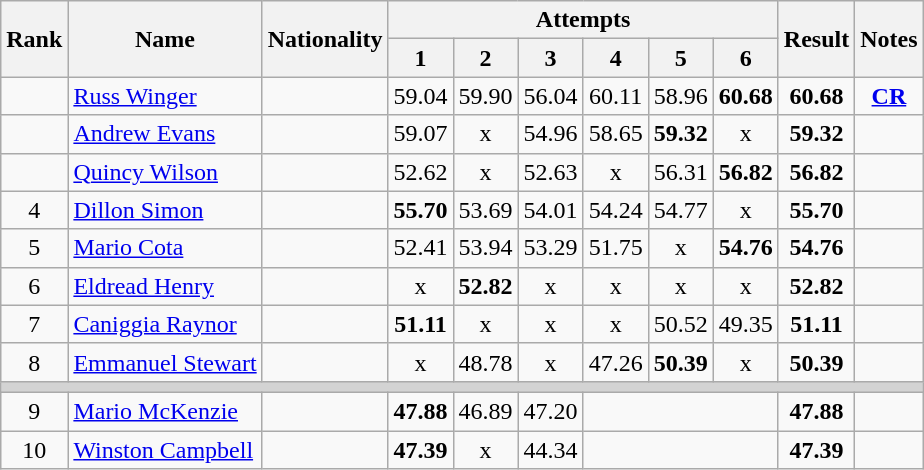<table class="wikitable sortable" style="text-align:center">
<tr>
<th rowspan=2>Rank</th>
<th rowspan=2>Name</th>
<th rowspan=2>Nationality</th>
<th colspan=6>Attempts</th>
<th rowspan=2>Result</th>
<th rowspan=2>Notes</th>
</tr>
<tr>
<th>1</th>
<th>2</th>
<th>3</th>
<th>4</th>
<th>5</th>
<th>6</th>
</tr>
<tr>
<td align=center></td>
<td align=left><a href='#'>Russ Winger</a></td>
<td align=left></td>
<td>59.04</td>
<td>59.90</td>
<td>56.04</td>
<td>60.11</td>
<td>58.96</td>
<td><strong>60.68</strong></td>
<td><strong>60.68</strong></td>
<td><strong><a href='#'>CR</a></strong></td>
</tr>
<tr>
<td align=center></td>
<td align=left><a href='#'>Andrew Evans</a></td>
<td align=left></td>
<td>59.07</td>
<td>x</td>
<td>54.96</td>
<td>58.65</td>
<td><strong>59.32</strong></td>
<td>x</td>
<td><strong>59.32</strong></td>
<td></td>
</tr>
<tr>
<td align=center></td>
<td align=left><a href='#'>Quincy Wilson</a></td>
<td align=left></td>
<td>52.62</td>
<td>x</td>
<td>52.63</td>
<td>x</td>
<td>56.31</td>
<td><strong>56.82</strong></td>
<td><strong>56.82</strong></td>
<td></td>
</tr>
<tr>
<td align=center>4</td>
<td align=left><a href='#'>Dillon Simon</a></td>
<td align=left></td>
<td><strong>55.70</strong></td>
<td>53.69</td>
<td>54.01</td>
<td>54.24</td>
<td>54.77</td>
<td>x</td>
<td><strong>55.70</strong></td>
<td></td>
</tr>
<tr>
<td align=center>5</td>
<td align=left><a href='#'>Mario Cota</a></td>
<td align=left></td>
<td>52.41</td>
<td>53.94</td>
<td>53.29</td>
<td>51.75</td>
<td>x</td>
<td><strong>54.76</strong></td>
<td><strong>54.76</strong></td>
<td></td>
</tr>
<tr>
<td align=center>6</td>
<td align=left><a href='#'>Eldread Henry</a></td>
<td align=left></td>
<td>x</td>
<td><strong>52.82</strong></td>
<td>x</td>
<td>x</td>
<td>x</td>
<td>x</td>
<td><strong>52.82</strong></td>
<td></td>
</tr>
<tr>
<td align=center>7</td>
<td align=left><a href='#'>Caniggia Raynor</a></td>
<td align=left></td>
<td><strong>51.11</strong></td>
<td>x</td>
<td>x</td>
<td>x</td>
<td>50.52</td>
<td>49.35</td>
<td><strong>51.11</strong></td>
<td></td>
</tr>
<tr>
<td align=center>8</td>
<td align=left><a href='#'>Emmanuel Stewart</a></td>
<td align=left></td>
<td>x</td>
<td>48.78</td>
<td>x</td>
<td>47.26</td>
<td><strong>50.39</strong></td>
<td>x</td>
<td><strong>50.39</strong></td>
<td></td>
</tr>
<tr>
<td colspan=11 bgcolor=lightgray></td>
</tr>
<tr>
<td align=center>9</td>
<td align=left><a href='#'>Mario McKenzie</a></td>
<td align=left></td>
<td><strong>47.88</strong></td>
<td>46.89</td>
<td>47.20</td>
<td colspan=3></td>
<td><strong>47.88</strong></td>
<td></td>
</tr>
<tr>
<td align=center>10</td>
<td align=left><a href='#'>Winston Campbell</a></td>
<td align=left></td>
<td><strong>47.39</strong></td>
<td>x</td>
<td>44.34</td>
<td colspan=3></td>
<td><strong>47.39</strong></td>
<td></td>
</tr>
</table>
